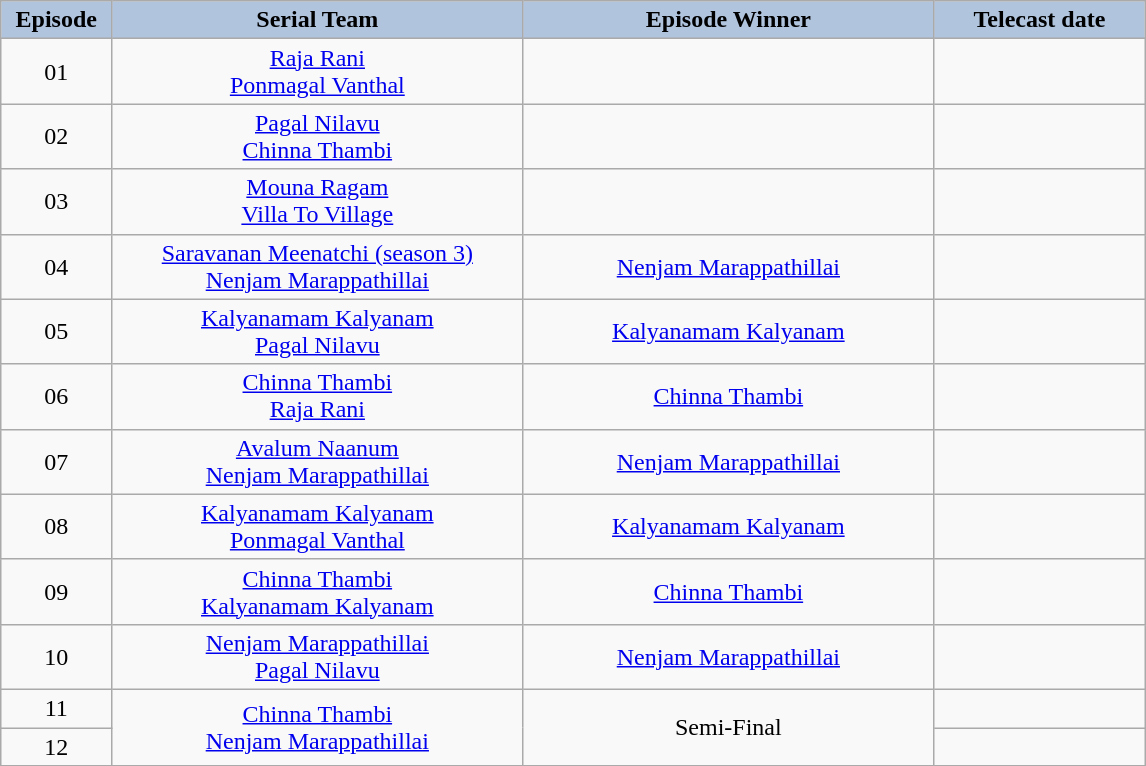<table class="wikitable" style="text-align:center;">
<tr>
<th style="width:50pt; background:LightSteelBlue;">Episode</th>
<th style="width:200pt; background:LightSteelBlue;">Serial Team</th>
<th style="width:200pt; background:LightSteelBlue;">Episode Winner</th>
<th style="width:100pt; background:LightSteelBlue;">Telecast date</th>
</tr>
<tr>
<td>01</td>
<td><a href='#'>Raja Rani</a> <br> <a href='#'>Ponmagal Vanthal</a></td>
<td></td>
<td></td>
</tr>
<tr>
<td>02</td>
<td><a href='#'>Pagal Nilavu</a> <br> <a href='#'>Chinna Thambi</a></td>
<td></td>
<td></td>
</tr>
<tr>
<td>03</td>
<td><a href='#'>Mouna Ragam</a> <br> <a href='#'>Villa To Village</a></td>
<td></td>
<td></td>
</tr>
<tr>
<td>04</td>
<td><a href='#'>Saravanan Meenatchi (season 3)</a> <br> <a href='#'>Nenjam Marappathillai</a></td>
<td><a href='#'>Nenjam Marappathillai</a></td>
<td></td>
</tr>
<tr>
<td>05</td>
<td><a href='#'>Kalyanamam Kalyanam</a> <br> <a href='#'>Pagal Nilavu</a></td>
<td><a href='#'>Kalyanamam Kalyanam</a></td>
<td></td>
</tr>
<tr>
<td>06</td>
<td><a href='#'>Chinna Thambi</a> <br> <a href='#'>Raja Rani</a></td>
<td><a href='#'>Chinna Thambi</a></td>
<td></td>
</tr>
<tr>
<td>07</td>
<td><a href='#'>Avalum Naanum</a> <br> <a href='#'>Nenjam Marappathillai</a></td>
<td><a href='#'>Nenjam Marappathillai</a></td>
<td></td>
</tr>
<tr>
<td>08</td>
<td><a href='#'>Kalyanamam Kalyanam</a> <br> <a href='#'>Ponmagal Vanthal</a></td>
<td><a href='#'>Kalyanamam Kalyanam</a></td>
<td></td>
</tr>
<tr>
<td>09</td>
<td><a href='#'>Chinna Thambi</a> <br> <a href='#'>Kalyanamam Kalyanam</a></td>
<td><a href='#'>Chinna Thambi</a></td>
<td></td>
</tr>
<tr>
<td>10</td>
<td><a href='#'>Nenjam Marappathillai</a> <br> <a href='#'>Pagal Nilavu</a></td>
<td><a href='#'>Nenjam Marappathillai</a></td>
<td></td>
</tr>
<tr>
<td>11</td>
<td rowspan="2"><a href='#'>Chinna Thambi</a> <br> <a href='#'>Nenjam Marappathillai</a></td>
<td rowspan="2">Semi-Final</td>
<td></td>
</tr>
<tr>
<td>12</td>
<td></td>
</tr>
<tr>
</tr>
</table>
